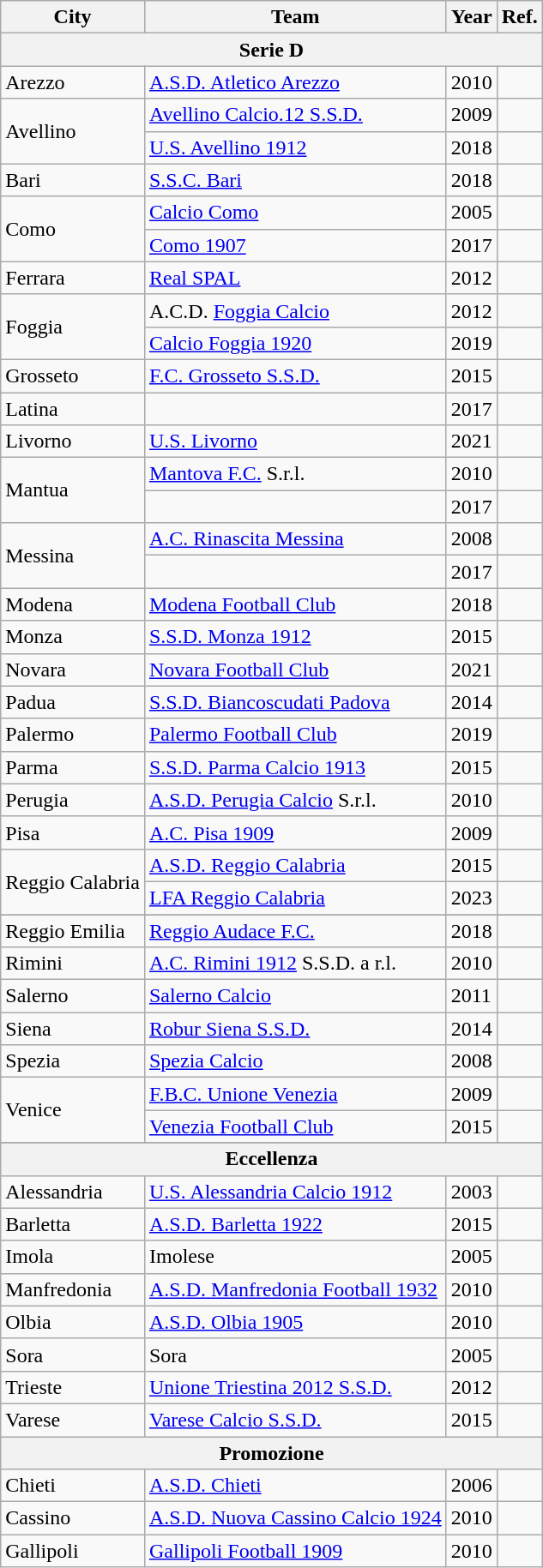<table class="wikitable sortable" border="1">
<tr>
<th>City</th>
<th>Team</th>
<th>Year</th>
<th>Ref.</th>
</tr>
<tr>
<th colspan=4>Serie D</th>
</tr>
<tr>
<td>Arezzo</td>
<td><a href='#'>A.S.D. Atletico Arezzo</a></td>
<td>2010</td>
<td></td>
</tr>
<tr>
<td rowspan=2>Avellino</td>
<td><a href='#'>Avellino Calcio.12 S.S.D.</a></td>
<td>2009</td>
<td></td>
</tr>
<tr>
<td><a href='#'>U.S. Avellino 1912</a></td>
<td>2018</td>
<td></td>
</tr>
<tr>
<td>Bari</td>
<td><a href='#'>S.S.C. Bari</a></td>
<td>2018</td>
<td></td>
</tr>
<tr>
<td rowspan=2>Como</td>
<td><a href='#'>Calcio Como</a></td>
<td>2005</td>
<td></td>
</tr>
<tr>
<td><a href='#'>Como 1907</a></td>
<td>2017</td>
<td></td>
</tr>
<tr>
<td>Ferrara</td>
<td><a href='#'>Real SPAL</a></td>
<td>2012</td>
<td></td>
</tr>
<tr>
<td rowspan=2>Foggia</td>
<td>A.C.D. <a href='#'>Foggia Calcio</a></td>
<td>2012</td>
<td></td>
</tr>
<tr>
<td><a href='#'>Calcio Foggia 1920</a></td>
<td>2019</td>
<td></td>
</tr>
<tr>
<td>Grosseto</td>
<td><a href='#'>F.C. Grosseto S.S.D.</a></td>
<td>2015</td>
<td></td>
</tr>
<tr>
<td>Latina</td>
<td></td>
<td>2017</td>
<td></td>
</tr>
<tr>
<td>Livorno</td>
<td><a href='#'>U.S. Livorno</a></td>
<td>2021</td>
<td></td>
</tr>
<tr>
<td rowspan=2>Mantua</td>
<td><a href='#'>Mantova F.C.</a> S.r.l.</td>
<td>2010</td>
<td></td>
</tr>
<tr>
<td></td>
<td>2017</td>
<td></td>
</tr>
<tr>
<td rowspan=2>Messina</td>
<td><a href='#'>A.C. Rinascita Messina</a></td>
<td>2008</td>
<td></td>
</tr>
<tr>
<td></td>
<td>2017</td>
<td></td>
</tr>
<tr>
<td>Modena</td>
<td><a href='#'>Modena Football Club</a></td>
<td>2018</td>
<td></td>
</tr>
<tr>
<td>Monza</td>
<td><a href='#'>S.S.D. Monza 1912</a></td>
<td>2015</td>
<td></td>
</tr>
<tr>
<td>Novara</td>
<td><a href='#'>Novara Football Club</a></td>
<td>2021</td>
<td></td>
</tr>
<tr>
<td>Padua</td>
<td><a href='#'>S.S.D. Biancoscudati Padova</a></td>
<td>2014</td>
<td></td>
</tr>
<tr>
<td>Palermo</td>
<td><a href='#'>Palermo Football Club</a></td>
<td>2019</td>
<td></td>
</tr>
<tr>
<td>Parma</td>
<td><a href='#'>S.S.D. Parma Calcio 1913</a></td>
<td>2015</td>
<td></td>
</tr>
<tr>
<td>Perugia</td>
<td><a href='#'>A.S.D. Perugia Calcio</a> S.r.l.</td>
<td>2010</td>
<td></td>
</tr>
<tr>
<td>Pisa</td>
<td><a href='#'>A.C. Pisa 1909</a></td>
<td>2009</td>
<td></td>
</tr>
<tr>
<td rowspan=2>Reggio Calabria</td>
<td><a href='#'>A.S.D. Reggio Calabria</a></td>
<td>2015</td>
<td></td>
</tr>
<tr>
<td><a href='#'>LFA Reggio Calabria</a></td>
<td>2023</td>
<td></td>
</tr>
<tr>
</tr>
<tr>
<td>Reggio Emilia</td>
<td><a href='#'>Reggio Audace F.C.</a></td>
<td>2018</td>
<td></td>
</tr>
<tr>
<td>Rimini</td>
<td><a href='#'>A.C. Rimini 1912</a> S.S.D. a r.l.</td>
<td>2010</td>
<td></td>
</tr>
<tr>
<td>Salerno</td>
<td><a href='#'>Salerno Calcio</a></td>
<td>2011</td>
<td></td>
</tr>
<tr>
<td>Siena</td>
<td><a href='#'>Robur Siena S.S.D.</a></td>
<td>2014</td>
<td></td>
</tr>
<tr>
<td>Spezia</td>
<td><a href='#'>Spezia Calcio</a></td>
<td>2008</td>
<td></td>
</tr>
<tr>
<td rowspan=2>Venice</td>
<td><a href='#'>F.B.C. Unione Venezia</a></td>
<td>2009</td>
<td></td>
</tr>
<tr>
<td><a href='#'>Venezia Football Club</a></td>
<td>2015</td>
<td></td>
</tr>
<tr>
</tr>
<tr>
<th colspan=4>Eccellenza</th>
</tr>
<tr>
<td>Alessandria</td>
<td><a href='#'>U.S. Alessandria Calcio 1912</a></td>
<td>2003</td>
<td></td>
</tr>
<tr>
<td>Barletta</td>
<td><a href='#'>A.S.D. Barletta 1922</a></td>
<td>2015</td>
<td></td>
</tr>
<tr>
<td>Imola</td>
<td>Imolese</td>
<td>2005</td>
<td></td>
</tr>
<tr>
<td>Manfredonia</td>
<td><a href='#'>A.S.D. Manfredonia Football 1932</a></td>
<td>2010</td>
<td></td>
</tr>
<tr>
<td>Olbia</td>
<td><a href='#'>A.S.D. Olbia 1905</a></td>
<td>2010</td>
<td></td>
</tr>
<tr>
<td>Sora</td>
<td>Sora</td>
<td>2005</td>
<td></td>
</tr>
<tr>
<td>Trieste</td>
<td><a href='#'>Unione Triestina 2012 S.S.D.</a></td>
<td>2012</td>
<td></td>
</tr>
<tr>
<td>Varese</td>
<td><a href='#'>Varese Calcio S.S.D.</a></td>
<td>2015</td>
<td></td>
</tr>
<tr>
<th colspan=4>Promozione</th>
</tr>
<tr>
<td>Chieti</td>
<td><a href='#'>A.S.D. Chieti</a></td>
<td>2006</td>
<td></td>
</tr>
<tr>
<td>Cassino</td>
<td><a href='#'>A.S.D. Nuova Cassino Calcio 1924</a></td>
<td>2010</td>
<td></td>
</tr>
<tr>
<td>Gallipoli</td>
<td><a href='#'>Gallipoli Football 1909</a></td>
<td>2010</td>
<td></td>
</tr>
</table>
